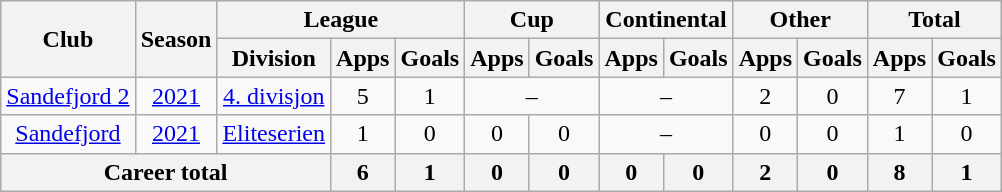<table class="wikitable" style="text-align: center">
<tr>
<th rowspan="2">Club</th>
<th rowspan="2">Season</th>
<th colspan="3">League</th>
<th colspan="2">Cup</th>
<th colspan="2">Continental</th>
<th colspan="2">Other</th>
<th colspan="2">Total</th>
</tr>
<tr>
<th>Division</th>
<th>Apps</th>
<th>Goals</th>
<th>Apps</th>
<th>Goals</th>
<th>Apps</th>
<th>Goals</th>
<th>Apps</th>
<th>Goals</th>
<th>Apps</th>
<th>Goals</th>
</tr>
<tr>
<td><a href='#'>Sandefjord 2</a></td>
<td><a href='#'>2021</a></td>
<td><a href='#'>4. divisjon</a></td>
<td>5</td>
<td>1</td>
<td colspan="2">–</td>
<td colspan="2">–</td>
<td>2</td>
<td>0</td>
<td>7</td>
<td>1</td>
</tr>
<tr>
<td><a href='#'>Sandefjord</a></td>
<td><a href='#'>2021</a></td>
<td><a href='#'>Eliteserien</a></td>
<td>1</td>
<td>0</td>
<td>0</td>
<td>0</td>
<td colspan="2">–</td>
<td>0</td>
<td>0</td>
<td>1</td>
<td>0</td>
</tr>
<tr>
<th colspan="3"><strong>Career total</strong></th>
<th>6</th>
<th>1</th>
<th>0</th>
<th>0</th>
<th>0</th>
<th>0</th>
<th>2</th>
<th>0</th>
<th>8</th>
<th>1</th>
</tr>
</table>
